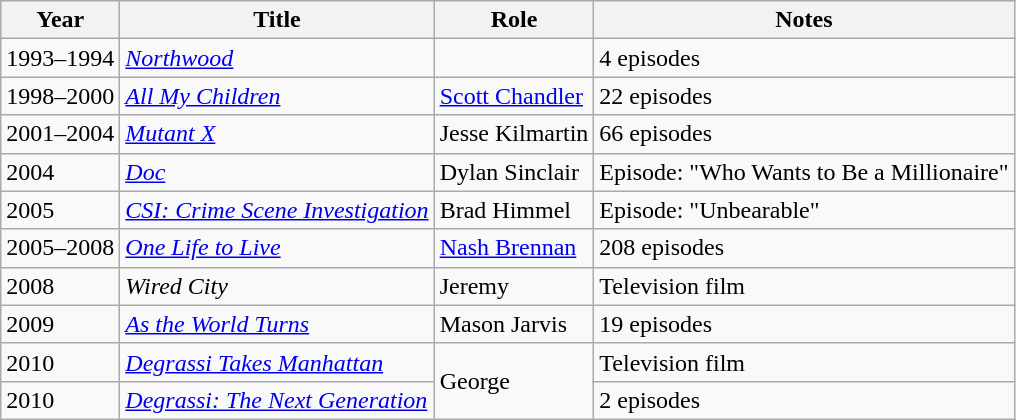<table class="wikitable plainrowheaders sortable">
<tr>
<th scope="col">Year</th>
<th scope="col">Title</th>
<th scope="col">Role</th>
<th scope="col" class="unsortable">Notes</th>
</tr>
<tr>
<td>1993–1994</td>
<td><a href='#'><em>Northwood</em></a></td>
<td></td>
<td>4 episodes</td>
</tr>
<tr>
<td>1998–2000</td>
<td><em><a href='#'>All My Children</a></em></td>
<td><a href='#'>Scott Chandler</a></td>
<td>22 episodes</td>
</tr>
<tr>
<td>2001–2004</td>
<td><a href='#'><em>Mutant X</em></a></td>
<td>Jesse Kilmartin</td>
<td>66 episodes</td>
</tr>
<tr>
<td>2004</td>
<td><a href='#'><em>Doc</em></a></td>
<td>Dylan Sinclair</td>
<td>Episode: "Who Wants to Be a Millionaire"</td>
</tr>
<tr>
<td>2005</td>
<td><em><a href='#'>CSI: Crime Scene Investigation</a></em></td>
<td>Brad Himmel</td>
<td>Episode: "Unbearable"</td>
</tr>
<tr>
<td>2005–2008</td>
<td><em><a href='#'>One Life to Live</a></em></td>
<td><a href='#'>Nash Brennan</a></td>
<td>208 episodes</td>
</tr>
<tr>
<td>2008</td>
<td><em>Wired City</em></td>
<td>Jeremy</td>
<td>Television film</td>
</tr>
<tr>
<td>2009</td>
<td><em><a href='#'>As the World Turns</a></em></td>
<td>Mason Jarvis</td>
<td>19 episodes</td>
</tr>
<tr>
<td>2010</td>
<td><em><a href='#'>Degrassi Takes Manhattan</a></em></td>
<td rowspan="2">George</td>
<td>Television film</td>
</tr>
<tr>
<td>2010</td>
<td><em><a href='#'>Degrassi: The Next Generation</a></em></td>
<td>2 episodes</td>
</tr>
</table>
